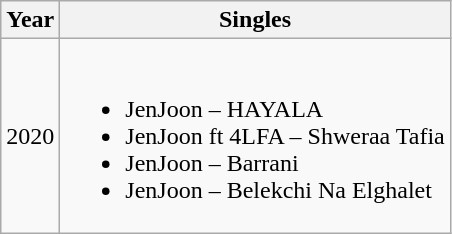<table class="wikitable">
<tr>
<th>Year</th>
<th>Singles</th>
</tr>
<tr>
<td>2020</td>
<td><br><ul><li>JenJoon – HAYALA</li><li>JenJoon ft 4LFA – Shweraa Tafia</li><li>JenJoon – Barrani</li><li>JenJoon – Belekchi Na Elghalet</li></ul></td>
</tr>
</table>
